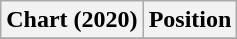<table class="wikitable plainrowheaders" style="text-align:center">
<tr>
<th>Chart (2020)</th>
<th>Position</th>
</tr>
<tr>
</tr>
</table>
